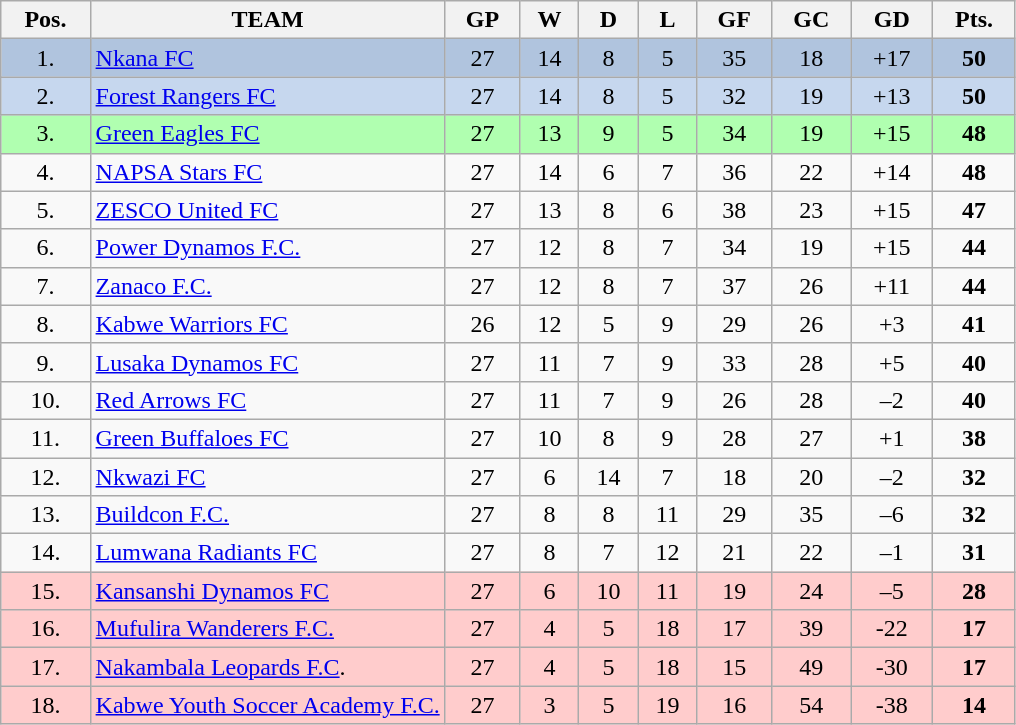<table class="wikitable sortable" style="text-align: center;">
<tr>
<th align="center">Pos.</th>
<th align="center" width=35%>TEAM</th>
<th align="center">GP</th>
<th align="center">W</th>
<th align="center">D</th>
<th align="center">L</th>
<th align="center">GF</th>
<th align="center">GC</th>
<th align="center">GD</th>
<th align="center">Pts.</th>
</tr>
<tr bgcolor="#B0C4DE">
<td>1.</td>
<td align="left"><a href='#'>Nkana FC</a></td>
<td>27</td>
<td>14</td>
<td>8</td>
<td>5</td>
<td>35</td>
<td>18</td>
<td>+17</td>
<td><strong>50</strong></td>
</tr>
<tr style="background: #C6D7EE;">
<td>2.</td>
<td align="left"><a href='#'>Forest Rangers FC</a></td>
<td>27</td>
<td>14</td>
<td>8</td>
<td>5</td>
<td>32</td>
<td>19</td>
<td>+13</td>
<td><strong>50</strong></td>
</tr>
<tr bgcolor="#B0FFB0">
<td>3.</td>
<td align="left"><a href='#'>Green Eagles FC</a></td>
<td>27</td>
<td>13</td>
<td>9</td>
<td>5</td>
<td>34</td>
<td>19</td>
<td>+15</td>
<td><strong>48</strong></td>
</tr>
<tr>
<td>4.</td>
<td align="left"><a href='#'>NAPSA Stars FC</a></td>
<td>27</td>
<td>14</td>
<td>6</td>
<td>7</td>
<td>36</td>
<td>22</td>
<td>+14</td>
<td><strong>48</strong></td>
</tr>
<tr>
<td>5.</td>
<td align="left"><a href='#'>ZESCO United FC</a></td>
<td>27</td>
<td>13</td>
<td>8</td>
<td>6</td>
<td>38</td>
<td>23</td>
<td>+15</td>
<td><strong>47</strong></td>
</tr>
<tr>
<td>6.</td>
<td align="left"><a href='#'>Power Dynamos F.C.</a></td>
<td>27</td>
<td>12</td>
<td>8</td>
<td>7</td>
<td>34</td>
<td>19</td>
<td>+15</td>
<td><strong>44</strong></td>
</tr>
<tr>
<td>7.</td>
<td align="left"><a href='#'>Zanaco F.C.</a></td>
<td>27</td>
<td>12</td>
<td>8</td>
<td>7</td>
<td>37</td>
<td>26</td>
<td>+11</td>
<td><strong>44</strong></td>
</tr>
<tr>
<td>8.</td>
<td align="left"><a href='#'>Kabwe Warriors FC</a></td>
<td>26</td>
<td>12</td>
<td>5</td>
<td>9</td>
<td>29</td>
<td>26</td>
<td>+3</td>
<td><strong>41</strong></td>
</tr>
<tr>
<td>9.</td>
<td align="left"><a href='#'>Lusaka Dynamos FC</a></td>
<td>27</td>
<td>11</td>
<td>7</td>
<td>9</td>
<td>33</td>
<td>28</td>
<td>+5</td>
<td><strong>40</strong></td>
</tr>
<tr>
<td>10.</td>
<td align="left"><a href='#'>Red Arrows FC</a></td>
<td>27</td>
<td>11</td>
<td>7</td>
<td>9</td>
<td>26</td>
<td>28</td>
<td>–2</td>
<td><strong>40</strong></td>
</tr>
<tr>
<td>11.</td>
<td align="left"><a href='#'>Green Buffaloes FC</a></td>
<td>27</td>
<td>10</td>
<td>8</td>
<td>9</td>
<td>28</td>
<td>27</td>
<td>+1</td>
<td><strong>38</strong></td>
</tr>
<tr>
<td>12.</td>
<td align="left"><a href='#'>Nkwazi FC</a></td>
<td>27</td>
<td>6</td>
<td>14</td>
<td>7</td>
<td>18</td>
<td>20</td>
<td>–2</td>
<td><strong>32</strong></td>
</tr>
<tr>
<td>13.</td>
<td align="left"><a href='#'>Buildcon F.C.</a></td>
<td>27</td>
<td>8</td>
<td>8</td>
<td>11</td>
<td>29</td>
<td>35</td>
<td>–6</td>
<td><strong>32</strong></td>
</tr>
<tr>
<td>14.</td>
<td align="left"><a href='#'>Lumwana Radiants FC</a></td>
<td>27</td>
<td>8</td>
<td>7</td>
<td>12</td>
<td>21</td>
<td>22</td>
<td>–1</td>
<td><strong>31</strong></td>
</tr>
<tr bgcolor="#ffcccc">
<td>15.</td>
<td align="left"><a href='#'>Kansanshi Dynamos FC</a></td>
<td>27</td>
<td>6</td>
<td>10</td>
<td>11</td>
<td>19</td>
<td>24</td>
<td>–5</td>
<td><strong>28</strong></td>
</tr>
<tr bgcolor="#ffcccc">
<td>16.</td>
<td align="left"><a href='#'>Mufulira Wanderers F.C.</a></td>
<td>27</td>
<td>4</td>
<td>5</td>
<td>18</td>
<td>17</td>
<td>39</td>
<td>-22</td>
<td><strong>17</strong></td>
</tr>
<tr bgcolor="#ffcccc">
<td>17.</td>
<td align="left"><a href='#'>Nakambala Leopards F.C</a>.</td>
<td>27</td>
<td>4</td>
<td>5</td>
<td>18</td>
<td>15</td>
<td>49</td>
<td>-30</td>
<td><strong>17</strong></td>
</tr>
<tr bgcolor="#ffcccc">
<td>18.</td>
<td align="left"><a href='#'>Kabwe Youth Soccer Academy F.C.</a></td>
<td>27</td>
<td>3</td>
<td>5</td>
<td>19</td>
<td>16</td>
<td>54</td>
<td>-38</td>
<td><strong>14</strong></td>
</tr>
</table>
